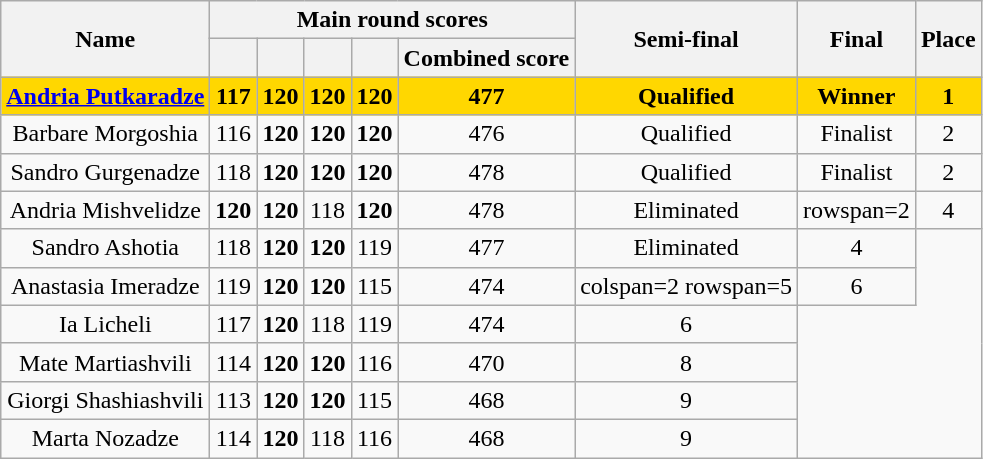<table class="wikitable sortable" style="text-align:center">
<tr>
<th rowspan=2>Name</th>
<th colspan=5>Main round scores</th>
<th rowspan=2 class="unsortable">Semi-final</th>
<th rowspan=2 class="unsortable">Final</th>
<th rowspan=2>Place</th>
</tr>
<tr>
<th></th>
<th></th>
<th></th>
<th></th>
<th>Combined score</th>
</tr>
<tr>
<td bgcolor="gold"><strong><a href='#'>Andria Putkaradze</a></strong></td>
<td bgcolor="gold"><strong>117</strong></td>
<td bgcolor="gold"><strong>120</strong></td>
<td bgcolor="gold"><strong>120</strong></td>
<td bgcolor="gold"><strong>120</strong></td>
<td bgcolor="gold"><strong>477</strong></td>
<td bgcolor="gold"><strong>Qualified</strong></td>
<td bgcolor="gold"><strong>Winner</strong></td>
<td bgcolor="gold"><strong>1</strong></td>
</tr>
<tr>
<td>Barbare Morgoshia</td>
<td>116</td>
<td><strong>120</strong></td>
<td><strong>120</strong></td>
<td><strong>120</strong></td>
<td>476</td>
<td>Qualified</td>
<td>Finalist</td>
<td>2</td>
</tr>
<tr>
<td>Sandro Gurgenadze</td>
<td>118</td>
<td><strong>120</strong></td>
<td><strong>120</strong></td>
<td><strong>120</strong></td>
<td>478</td>
<td>Qualified</td>
<td>Finalist</td>
<td>2</td>
</tr>
<tr>
<td>Andria Mishvelidze</td>
<td><strong>120</strong></td>
<td><strong>120</strong></td>
<td>118</td>
<td><strong>120</strong></td>
<td>478</td>
<td>Eliminated</td>
<td>rowspan=2 </td>
<td>4</td>
</tr>
<tr>
<td>Sandro Ashotia</td>
<td>118</td>
<td><strong>120</strong></td>
<td><strong>120</strong></td>
<td>119</td>
<td>477</td>
<td>Eliminated</td>
<td>4</td>
</tr>
<tr>
<td>Anastasia Imeradze</td>
<td>119</td>
<td><strong>120</strong></td>
<td><strong>120</strong></td>
<td>115</td>
<td>474</td>
<td>colspan=2 rowspan=5 </td>
<td>6</td>
</tr>
<tr>
<td>Ia Licheli</td>
<td>117</td>
<td><strong>120</strong></td>
<td>118</td>
<td>119</td>
<td>474</td>
<td>6</td>
</tr>
<tr>
<td>Mate Martiashvili</td>
<td>114</td>
<td><strong>120</strong></td>
<td><strong>120</strong></td>
<td>116</td>
<td>470</td>
<td>8</td>
</tr>
<tr>
<td>Giorgi Shashiashvili</td>
<td>113</td>
<td><strong>120</strong></td>
<td><strong>120</strong></td>
<td>115</td>
<td>468</td>
<td>9</td>
</tr>
<tr>
<td>Marta Nozadze</td>
<td>114</td>
<td><strong>120</strong></td>
<td>118</td>
<td>116</td>
<td>468</td>
<td>9</td>
</tr>
</table>
